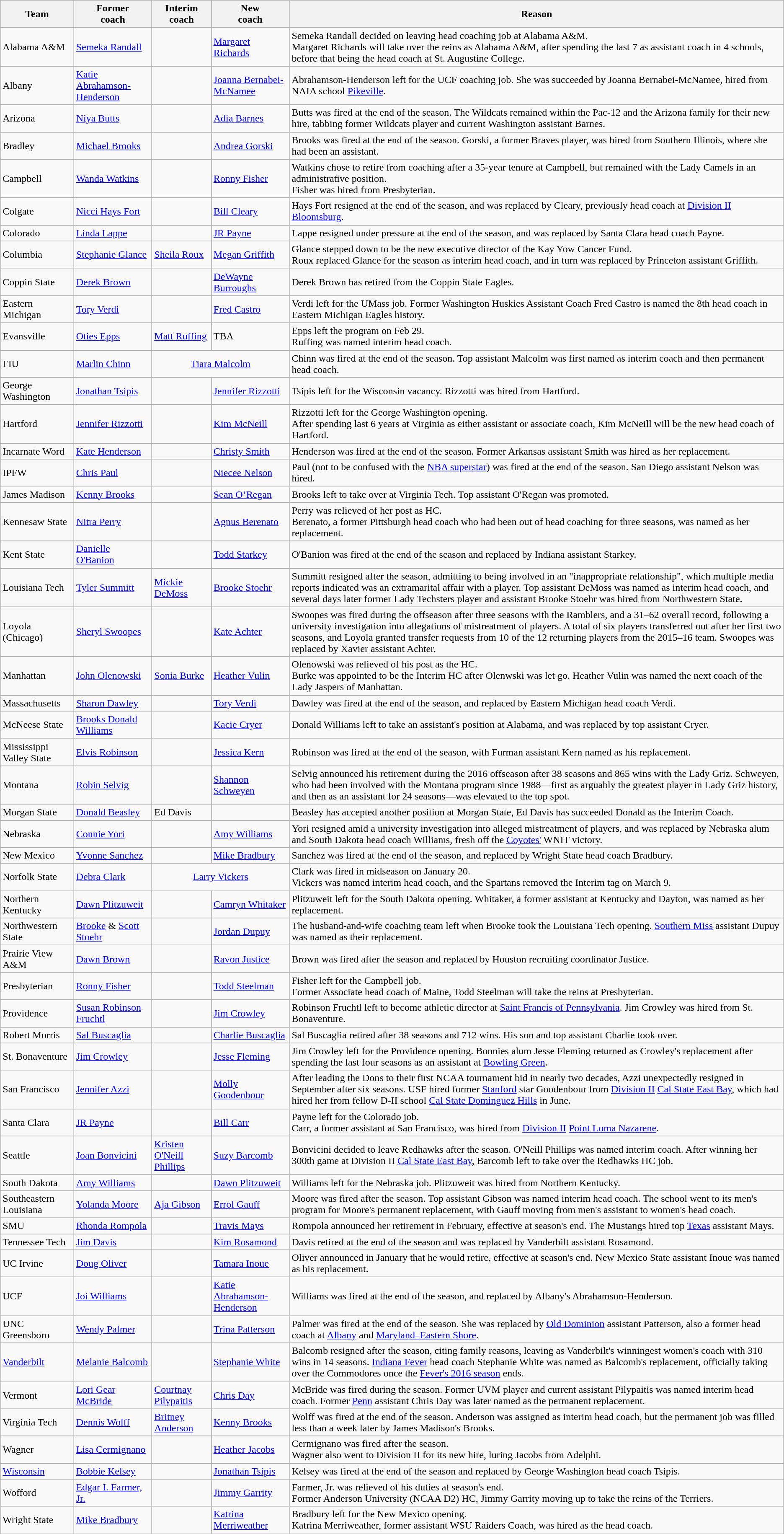<table class="wikitable">
<tr>
<th>Team</th>
<th>Former<br>coach</th>
<th>Interim<br>coach</th>
<th>New<br>coach</th>
<th>Reason</th>
</tr>
<tr>
<td>Alabama A&M</td>
<td><a href='#'>Semeka Randall</a></td>
<td></td>
<td><a href='#'>Margaret Richards</a></td>
<td>Semeka Randall decided on leaving head coaching job at Alabama A&M.<br>Margaret Richards will take over the reins as Alabama A&M, after spending the last 7 as assistant coach in 4 schools, before that being the head coach at St. Augustine College.</td>
</tr>
<tr>
<td>Albany</td>
<td><a href='#'>Katie Abrahamson-Henderson</a></td>
<td></td>
<td><a href='#'>Joanna Bernabei-McNamee</a></td>
<td>Abrahamson-Henderson left for the UCF coaching job. She was succeeded by Joanna Bernabei-McNamee, hired from NAIA school <a href='#'>Pikeville</a>.</td>
</tr>
<tr>
<td>Arizona</td>
<td><a href='#'>Niya Butts</a></td>
<td></td>
<td><a href='#'>Adia Barnes</a></td>
<td>Butts was fired at the end of the season. The Wildcats remained within the Pac-12 and the Arizona family for their new hire, tabbing former Wildcats player and current Washington assistant Barnes.</td>
</tr>
<tr>
<td>Bradley</td>
<td><a href='#'>Michael Brooks</a></td>
<td></td>
<td><a href='#'>Andrea Gorski</a></td>
<td>Brooks was fired at the end of the season. Gorski, a former Braves player, was hired from Southern Illinois, where she had been an assistant.</td>
</tr>
<tr>
<td>Campbell</td>
<td><a href='#'>Wanda Watkins</a></td>
<td></td>
<td><a href='#'>Ronny Fisher</a></td>
<td>Watkins chose to retire from coaching after a 35-year tenure at Campbell, but remained with the Lady Camels in an administrative position.<br>Fisher was hired from Presbyterian.</td>
</tr>
<tr>
<td>Colgate</td>
<td><a href='#'>Nicci Hays Fort</a></td>
<td></td>
<td><a href='#'>Bill Cleary</a></td>
<td>Hays Fort resigned at the end of the season, and was replaced by Cleary, previously head coach at <a href='#'>Division II</a> <a href='#'>Bloomsburg</a>.</td>
</tr>
<tr>
<td>Colorado</td>
<td><a href='#'>Linda Lappe</a></td>
<td></td>
<td><a href='#'>JR Payne</a></td>
<td>Lappe resigned under pressure at the end of the season, and was replaced by Santa Clara head coach Payne.</td>
</tr>
<tr>
<td>Columbia</td>
<td><a href='#'>Stephanie Glance</a></td>
<td><a href='#'>Sheila Roux</a></td>
<td><a href='#'>Megan Griffith</a></td>
<td>Glance stepped down to be the new executive director of the Kay Yow Cancer Fund.<br>Roux replaced Glance for the season as interim head coach, and in turn was replaced by Princeton assistant Griffith.</td>
</tr>
<tr>
<td>Coppin State</td>
<td><a href='#'>Derek Brown</a></td>
<td></td>
<td><a href='#'>DeWayne Burroughs</a></td>
<td>Derek Brown has retired from the Coppin State Eagles.</td>
</tr>
<tr>
<td>Eastern Michigan</td>
<td><a href='#'>Tory Verdi</a></td>
<td></td>
<td><a href='#'>Fred Castro</a></td>
<td>Verdi left for the UMass job. Former Washington Huskies Assistant Coach Fred Castro is named the 8th head coach in Eastern Michigan Eagles history.</td>
</tr>
<tr>
<td>Evansville</td>
<td><a href='#'>Oties Epps</a></td>
<td><a href='#'>Matt Ruffing</a></td>
<td>TBA</td>
<td>Epps left the program on Feb 29.<br> Ruffing was named interim head coach.</td>
</tr>
<tr>
<td>FIU</td>
<td><a href='#'>Marlin Chinn</a></td>
<td colspan=2 style="text-align:center;"><a href='#'>Tiara Malcolm</a></td>
<td>Chinn was fired at the end of the season. Top assistant Malcolm was first named as interim coach and then permanent head coach.</td>
</tr>
<tr>
<td>George Washington</td>
<td><a href='#'>Jonathan Tsipis</a></td>
<td></td>
<td><a href='#'>Jennifer Rizzotti</a></td>
<td>Tsipis left for the Wisconsin vacancy. Rizzotti was hired from Hartford.</td>
</tr>
<tr>
<td>Hartford</td>
<td><a href='#'>Jennifer Rizzotti</a></td>
<td></td>
<td><a href='#'>Kim McNeill</a></td>
<td>Rizzotti left for the George Washington opening.<br>After spending last 6 years at Virginia as either assistant or associate coach, Kim McNeill will be the new head coach of Hartford.</td>
</tr>
<tr>
<td>Incarnate Word</td>
<td><a href='#'>Kate Henderson</a></td>
<td></td>
<td><a href='#'>Christy Smith</a></td>
<td>Henderson was fired at the end of the season. Former Arkansas assistant Smith was hired as her replacement.</td>
</tr>
<tr>
<td>IPFW</td>
<td><a href='#'>Chris Paul</a></td>
<td></td>
<td><a href='#'>Niecee Nelson</a></td>
<td>Paul (not to be confused with the <a href='#'>NBA superstar</a>) was fired at the end of the season. San Diego assistant Nelson was hired.</td>
</tr>
<tr>
<td>James Madison</td>
<td><a href='#'>Kenny Brooks</a></td>
<td></td>
<td><a href='#'>Sean O’Regan</a></td>
<td>Brooks left to take over at Virginia Tech. Top assistant O'Regan was promoted.</td>
</tr>
<tr>
<td>Kennesaw State</td>
<td><a href='#'>Nitra Perry</a></td>
<td></td>
<td><a href='#'>Agnus Berenato</a></td>
<td>Perry was relieved of her post as HC.<br>Berenato, a former Pittsburgh head coach who had been out of head coaching for three seasons, was named as her replacement.</td>
</tr>
<tr>
<td>Kent State</td>
<td><a href='#'>Danielle O'Banion</a></td>
<td></td>
<td><a href='#'>Todd Starkey</a></td>
<td>O'Banion was fired at the end of the season and replaced by Indiana assistant Starkey.</td>
</tr>
<tr>
<td>Louisiana Tech</td>
<td><a href='#'>Tyler Summitt</a></td>
<td><a href='#'>Mickie DeMoss</a></td>
<td><a href='#'>Brooke Stoehr</a></td>
<td>Summitt resigned after the season, admitting to being involved in an "inappropriate relationship", which multiple media reports indicated was an extramarital affair with a player. Top assistant DeMoss was named as interim head coach, and several days later former Lady Techsters player and assistant Brooke Stoehr was hired from Northwestern State.</td>
</tr>
<tr>
<td>Loyola (Chicago)</td>
<td><a href='#'>Sheryl Swoopes</a></td>
<td></td>
<td><a href='#'>Kate Achter</a></td>
<td>Swoopes was fired during the offseason after three seasons with the Ramblers, and a 31–62 overall record, following a university investigation into allegations of mistreatment of players. A total of six players transferred out after her first two seasons, and Loyola granted transfer requests from 10 of the 12 returning players from the 2015–16 team. Swoopes was replaced by Xavier assistant Achter.</td>
</tr>
<tr>
<td>Manhattan</td>
<td><a href='#'>John Olenowski</a></td>
<td><a href='#'>Sonia Burke</a></td>
<td><a href='#'>Heather Vulin</a></td>
<td>Olenowski was relieved of his post as the HC.<br> Burke was appointed to be the Interim HC after Olenwski was let go. Heather Vulin was named the next coach of the Lady Jaspers of Manhattan.</td>
</tr>
<tr>
<td>Massachusetts</td>
<td><a href='#'>Sharon Dawley</a></td>
<td></td>
<td><a href='#'>Tory Verdi</a></td>
<td>Dawley was fired at the end of the season, and replaced by Eastern Michigan head coach Verdi.</td>
</tr>
<tr>
<td>McNeese State</td>
<td><a href='#'>Brooks Donald Williams</a></td>
<td></td>
<td><a href='#'>Kacie Cryer</a></td>
<td>Donald Williams left to take an assistant's position at Alabama, and was replaced by top assistant Cryer.</td>
</tr>
<tr>
<td>Mississippi Valley State</td>
<td><a href='#'>Elvis Robinson</a></td>
<td></td>
<td><a href='#'>Jessica Kern</a></td>
<td>Robinson was fired at the end of the season, with Furman assistant Kern named as his replacement.</td>
</tr>
<tr>
<td>Montana</td>
<td><a href='#'>Robin Selvig</a></td>
<td></td>
<td><a href='#'>Shannon Schweyen</a></td>
<td>Selvig announced his retirement during the 2016 offseason after 38 seasons and 865 wins with the Lady Griz. Schweyen, who had been involved with the Montana program since 1988—first as arguably the greatest player in Lady Griz history, and then as an assistant for 24 seasons—was elevated to the top spot.</td>
</tr>
<tr>
<td>Morgan State</td>
<td><a href='#'>Donald Beasley</a></td>
<td>Ed Davis</td>
<td></td>
<td>Beasley has accepted another position at Morgan State, Ed Davis has succeeded Donald as the Interim Coach.</td>
</tr>
<tr>
<td>Nebraska</td>
<td><a href='#'>Connie Yori</a></td>
<td></td>
<td><a href='#'>Amy Williams</a></td>
<td>Yori resigned amid a university investigation into alleged mistreatment of players, and was replaced by Nebraska alum and South Dakota head coach Williams, fresh off the <a href='#'>Coyotes'</a> WNIT victory.</td>
</tr>
<tr>
<td>New Mexico</td>
<td><a href='#'>Yvonne Sanchez</a></td>
<td></td>
<td><a href='#'>Mike Bradbury</a></td>
<td>Sanchez was fired at the end of the season, and replaced by Wright State head coach Bradbury.</td>
</tr>
<tr>
<td>Norfolk State</td>
<td><a href='#'>Debra Clark</a></td>
<td colspan=2 style="text-align:center;"><a href='#'>Larry Vickers</a></td>
<td>Clark was fired in midseason on January 20.<br>Vickers was named interim head coach, and the Spartans removed the Interim tag on March 9.</td>
</tr>
<tr>
<td>Northern Kentucky</td>
<td><a href='#'>Dawn Plitzuweit</a></td>
<td></td>
<td><a href='#'>Camryn Whitaker</a></td>
<td>Plitzuweit left for the South Dakota opening. Whitaker, a former assistant at Kentucky and Dayton, was named as her replacement.</td>
</tr>
<tr>
<td>Northwestern State</td>
<td><a href='#'>Brooke</a> & <a href='#'>Scott Stoehr</a></td>
<td></td>
<td><a href='#'>Jordan Dupuy</a></td>
<td>The husband-and-wife coaching team left when Brooke took the Louisiana Tech opening. <a href='#'>Southern Miss</a> assistant Dupuy was named as their replacement.</td>
</tr>
<tr>
<td>Prairie View A&M</td>
<td><a href='#'>Dawn Brown</a></td>
<td></td>
<td><a href='#'>Ravon Justice</a></td>
<td>Brown was fired after the season and replaced by Houston recruiting coordinator Justice.</td>
</tr>
<tr>
<td>Presbyterian</td>
<td><a href='#'>Ronny Fisher</a></td>
<td></td>
<td><a href='#'>Todd Steelman</a></td>
<td>Fisher left for the Campbell job.<br>Former Associate head coach of Maine, Todd Steelman will take the reins at Presbyterian.</td>
</tr>
<tr>
<td>Providence</td>
<td><a href='#'>Susan Robinson Fruchtl</a></td>
<td></td>
<td><a href='#'>Jim Crowley</a></td>
<td>Robinson Fruchtl left to become athletic director at <a href='#'>Saint Francis of Pennsylvania</a>. Jim Crowley was hired from St. Bonaventure.</td>
</tr>
<tr>
<td>Robert Morris</td>
<td><a href='#'>Sal Buscaglia</a></td>
<td></td>
<td><a href='#'>Charlie Buscaglia</a></td>
<td>Sal Buscaglia retired after 38 seasons and 712 wins. His son and top assistant Charlie took over.</td>
</tr>
<tr>
<td>St. Bonaventure</td>
<td><a href='#'>Jim Crowley</a></td>
<td></td>
<td><a href='#'>Jesse Fleming</a></td>
<td>Jim Crowley left for the Providence opening. Bonnies alum Jesse Fleming returned as Crowley's replacement after spending the last four seasons as an assistant at <a href='#'>Bowling Green</a>.</td>
</tr>
<tr>
<td>San Francisco</td>
<td><a href='#'>Jennifer Azzi</a></td>
<td></td>
<td><a href='#'>Molly Goodenbour</a></td>
<td>After leading the Dons to their first NCAA tournament bid in nearly two decades, Azzi unexpectedly resigned in September after six seasons. USF hired former <a href='#'>Stanford</a> star Goodenbour from <a href='#'>Division II</a> <a href='#'>Cal State East Bay</a>, which had hired her from fellow D-II school <a href='#'>Cal State Dominguez Hills</a> in June.</td>
</tr>
<tr>
<td>Santa Clara</td>
<td><a href='#'>JR Payne</a></td>
<td></td>
<td><a href='#'>Bill Carr</a></td>
<td>Payne left for the Colorado job.<br> Carr, a former assistant at San Francisco, was hired from <a href='#'>Division II</a> <a href='#'>Point Loma Nazarene</a>.</td>
</tr>
<tr>
<td>Seattle</td>
<td><a href='#'>Joan Bonvicini</a></td>
<td><a href='#'>Kristen O'Neill Phillips</a></td>
<td><a href='#'>Suzy Barcomb</a></td>
<td>Bonvicini decided to leave Redhawks after the season. O'Neill Phillips was named interim coach. After winning her 300th game at Division II <a href='#'>Cal State East Bay</a>, Barcomb left to take over the Redhawks HC job.</td>
</tr>
<tr>
<td>South Dakota</td>
<td><a href='#'>Amy Williams</a></td>
<td></td>
<td><a href='#'>Dawn Plitzuweit</a></td>
<td>Williams left for the Nebraska job. Plitzuweit was hired from Northern Kentucky.</td>
</tr>
<tr>
<td>Southeastern Louisiana</td>
<td><a href='#'>Yolanda Moore</a></td>
<td><a href='#'>Aja Gibson</a></td>
<td><a href='#'>Errol Gauff</a></td>
<td>Moore was fired after the season. Top assistant Gibson was named interim head coach. The school went to its men's program for Moore's permanent replacement, with Gauff moving from men's assistant to women's head coach.</td>
</tr>
<tr>
<td>SMU</td>
<td><a href='#'>Rhonda Rompola</a></td>
<td></td>
<td><a href='#'>Travis Mays</a></td>
<td>Rompola announced her retirement in February, effective at season's end. The Mustangs hired top <a href='#'>Texas</a> assistant Mays.</td>
</tr>
<tr>
<td>Tennessee Tech</td>
<td><a href='#'>Jim Davis</a></td>
<td></td>
<td><a href='#'>Kim Rosamond</a></td>
<td>Davis retired at the end of the season and was replaced by Vanderbilt assistant Rosamond.</td>
</tr>
<tr>
<td>UC Irvine</td>
<td><a href='#'>Doug Oliver</a></td>
<td></td>
<td><a href='#'>Tamara Inoue</a></td>
<td>Oliver announced in January that he would retire, effective at season's end. New Mexico State assistant Inoue was named as his replacement.</td>
</tr>
<tr>
<td>UCF</td>
<td><a href='#'>Joi Williams</a></td>
<td></td>
<td><a href='#'>Katie Abrahamson-Henderson</a></td>
<td>Williams was fired at the end of the season, and replaced by Albany's Abrahamson-Henderson.</td>
</tr>
<tr>
<td>UNC Greensboro</td>
<td><a href='#'>Wendy Palmer</a></td>
<td></td>
<td><a href='#'>Trina Patterson</a></td>
<td>Palmer was fired at the end of the season. She was replaced by <a href='#'>Old Dominion</a> assistant Patterson, also a former head coach at <a href='#'>Albany</a> and <a href='#'>Maryland–Eastern Shore</a>.</td>
</tr>
<tr>
<td><a href='#'>Vanderbilt</a></td>
<td><a href='#'>Melanie Balcomb</a></td>
<td></td>
<td><a href='#'>Stephanie White</a></td>
<td>Balcomb resigned after the season, citing family reasons, leaving as Vanderbilt's winningest women's coach with 310 wins in 14 seasons. <a href='#'>Indiana Fever</a> head coach Stephanie White was named as Balcomb's replacement, officially taking over the Commodores once the <a href='#'>Fever's 2016 season</a> ends.</td>
</tr>
<tr>
<td>Vermont</td>
<td><a href='#'>Lori Gear McBride</a></td>
<td><a href='#'>Courtnay Pilypaitis</a></td>
<td><a href='#'>Chris Day</a></td>
<td>McBride was fired during the season. Former UVM player and current assistant Pilypaitis was named interim head coach. Former <a href='#'>Penn</a> assistant Chris Day was later named as the permanent replacement.</td>
</tr>
<tr>
<td>Virginia Tech</td>
<td><a href='#'>Dennis Wolff</a></td>
<td><a href='#'>Britney Anderson</a></td>
<td><a href='#'>Kenny Brooks</a></td>
<td>Wolff was fired at the end of the season. Anderson was assigned as interim head coach, but the permanent job was filled less than a week later by James Madison's Brooks.</td>
</tr>
<tr>
<td>Wagner</td>
<td><a href='#'>Lisa Cermignano</a></td>
<td></td>
<td><a href='#'>Heather Jacobs</a></td>
<td>Cermignano was fired after the season.<br> Wagner also went to Division II for its new hire, luring Jacobs from Adelphi.</td>
</tr>
<tr>
<td><a href='#'>Wisconsin</a></td>
<td><a href='#'>Bobbie Kelsey</a></td>
<td></td>
<td><a href='#'>Jonathan Tsipis</a></td>
<td>Kelsey was fired at the end of the season and replaced by George Washington head coach Tsipis.</td>
</tr>
<tr>
<td>Wofford</td>
<td><a href='#'>Edgar I. Farmer, Jr.</a></td>
<td></td>
<td><a href='#'>Jimmy Garrity</a></td>
<td>Farmer, Jr. was relieved of his duties at season's end.<br>Former Anderson University (NCAA D2) HC, Jimmy Garrity moving up to take the reins of the Terriers.</td>
</tr>
<tr>
<td>Wright State</td>
<td><a href='#'>Mike Bradbury</a></td>
<td></td>
<td><a href='#'>Katrina Merriweather</a></td>
<td>Bradbury left for the New Mexico opening.<br>Katrina Merriweather, former assistant WSU Raiders Coach, was hired as the head coach.</td>
</tr>
</table>
